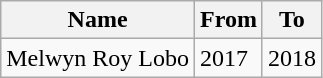<table class="wikitable">
<tr>
<th>Name</th>
<th>From</th>
<th>To</th>
</tr>
<tr>
<td>Melwyn Roy Lobo</td>
<td>2017</td>
<td>2018</td>
</tr>
</table>
